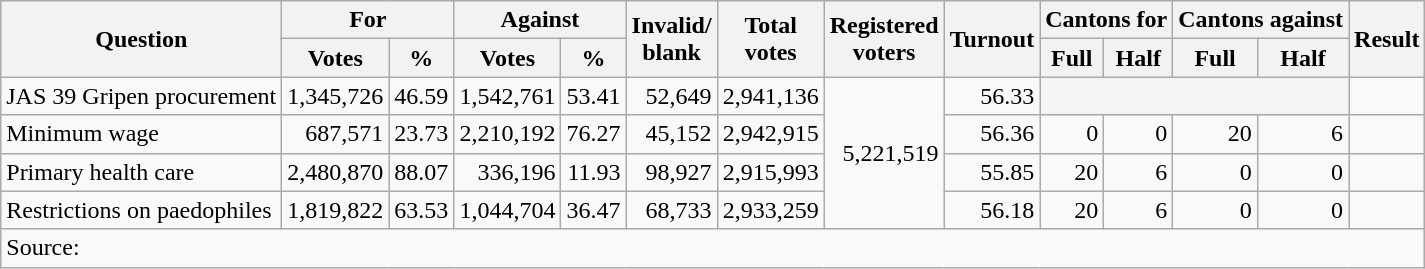<table class=wikitable style=text-align:right>
<tr>
<th rowspan=2>Question</th>
<th colspan=2>For</th>
<th colspan=2>Against</th>
<th rowspan=2>Invalid/<br>blank</th>
<th rowspan=2>Total<br>votes</th>
<th rowspan=2>Registered<br>voters</th>
<th rowspan=2>Turnout</th>
<th colspan=2>Cantons for</th>
<th colspan=2>Cantons against</th>
<th rowspan=2>Result</th>
</tr>
<tr>
<th>Votes</th>
<th>%</th>
<th>Votes</th>
<th>%</th>
<th>Full</th>
<th>Half</th>
<th>Full</th>
<th>Half</th>
</tr>
<tr>
<td align=left>JAS 39 Gripen procurement</td>
<td>1,345,726</td>
<td>46.59</td>
<td>1,542,761</td>
<td>53.41</td>
<td>52,649</td>
<td>2,941,136</td>
<td rowspan=4>5,221,519</td>
<td>56.33</td>
<td colspan="4" style="background-color:#F4F4F4;"></td>
<td></td>
</tr>
<tr>
<td align=left>Minimum wage</td>
<td>687,571</td>
<td>23.73</td>
<td>2,210,192</td>
<td>76.27</td>
<td>45,152</td>
<td>2,942,915</td>
<td>56.36</td>
<td>0</td>
<td>0</td>
<td>20</td>
<td>6</td>
<td></td>
</tr>
<tr>
<td align=left>Primary health care</td>
<td>2,480,870</td>
<td>88.07</td>
<td>336,196</td>
<td>11.93</td>
<td>98,927</td>
<td>2,915,993</td>
<td>55.85</td>
<td>20</td>
<td>6</td>
<td>0</td>
<td>0</td>
<td></td>
</tr>
<tr>
<td align=left>Restrictions on paedophiles</td>
<td>1,819,822</td>
<td>63.53</td>
<td>1,044,704</td>
<td>36.47</td>
<td>68,733</td>
<td>2,933,259</td>
<td>56.18</td>
<td>20</td>
<td>6</td>
<td>0</td>
<td>0</td>
<td></td>
</tr>
<tr>
<td colspan=14 align=left>Source: </td>
</tr>
</table>
